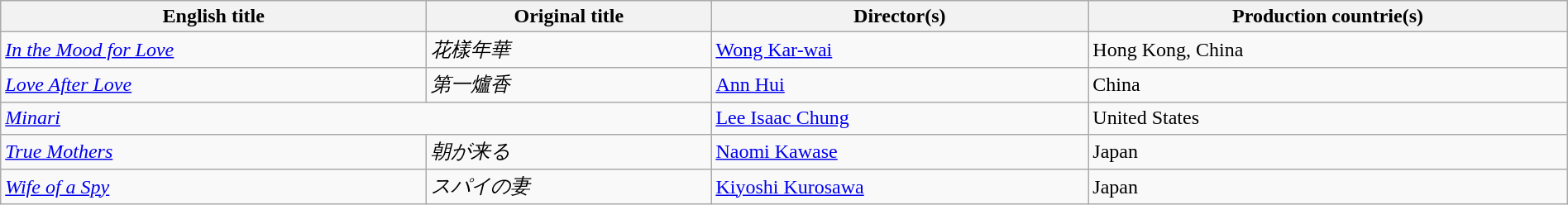<table class="sortable wikitable" style="width:100%; margin-bottom:4px" cellpadding="5">
<tr>
<th scope="col">English title</th>
<th scope="col">Original title</th>
<th scope="col">Director(s)</th>
<th scope="col">Production countrie(s)</th>
</tr>
<tr>
<td><em><a href='#'>In the Mood for Love</a></em></td>
<td><em>花樣年華</em></td>
<td><a href='#'>Wong Kar-wai</a></td>
<td>Hong Kong, China</td>
</tr>
<tr>
<td><em><a href='#'>Love After Love</a></em></td>
<td><em>第一爐香</em></td>
<td><a href='#'>Ann Hui</a></td>
<td>China</td>
</tr>
<tr>
<td colspan="2"><em><a href='#'>Minari</a></em></td>
<td><a href='#'>Lee Isaac Chung</a></td>
<td>United States</td>
</tr>
<tr>
<td><em><a href='#'>True Mothers</a></em></td>
<td><em>朝が来る</em></td>
<td><a href='#'>Naomi Kawase</a></td>
<td>Japan</td>
</tr>
<tr>
<td><em><a href='#'>Wife of a Spy</a></em></td>
<td><em>スパイの妻</em></td>
<td><a href='#'>Kiyoshi Kurosawa</a></td>
<td>Japan</td>
</tr>
</table>
